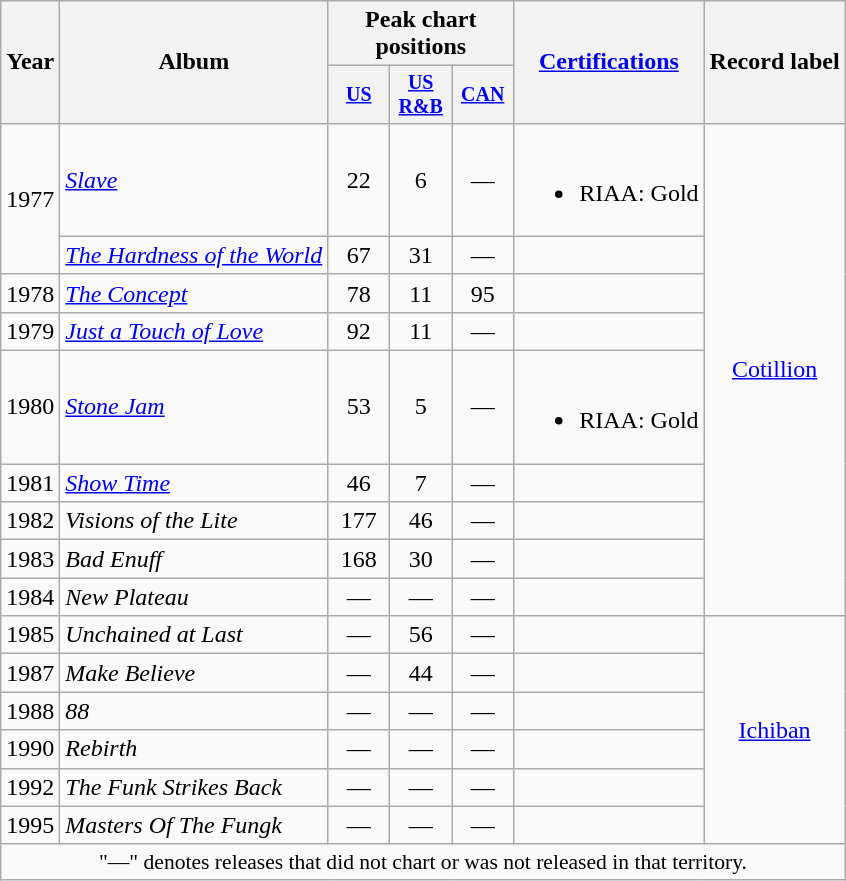<table class="wikitable" style="text-align:center;">
<tr>
<th rowspan="2">Year</th>
<th rowspan="2">Album</th>
<th colspan="3">Peak chart positions</th>
<th rowspan="2"><a href='#'>Certifications</a></th>
<th rowspan="2">Record label</th>
</tr>
<tr style="font-size:smaller;">
<th width="35"><a href='#'>US</a><br></th>
<th width="35"><a href='#'>US R&B</a><br></th>
<th width="35"><a href='#'>CAN</a><br></th>
</tr>
<tr>
<td rowspan="2">1977</td>
<td align="left"><em><a href='#'>Slave</a></em></td>
<td>22</td>
<td>6</td>
<td>—</td>
<td align=left><br><ul><li>RIAA: Gold</li></ul></td>
<td rowspan="9"><a href='#'>Cotillion</a></td>
</tr>
<tr>
<td align="left"><em><a href='#'>The Hardness of the World</a></em></td>
<td>67</td>
<td>31</td>
<td>—</td>
<td align=left></td>
</tr>
<tr>
<td rowspan="1">1978</td>
<td align="left"><em><a href='#'>The Concept</a></em></td>
<td>78</td>
<td>11</td>
<td>95</td>
<td align=left></td>
</tr>
<tr>
<td rowspan="1">1979</td>
<td align="left"><em><a href='#'>Just a Touch of Love</a></em></td>
<td>92</td>
<td>11</td>
<td>—</td>
<td align=left></td>
</tr>
<tr>
<td rowspan="1">1980</td>
<td align="left"><em><a href='#'>Stone Jam</a></em></td>
<td>53</td>
<td>5</td>
<td>—</td>
<td align=left><br><ul><li>RIAA: Gold</li></ul></td>
</tr>
<tr>
<td rowspan="1">1981</td>
<td align="left"><em><a href='#'>Show Time</a></em></td>
<td>46</td>
<td>7</td>
<td>—</td>
<td align=left></td>
</tr>
<tr>
<td rowspan="1">1982</td>
<td align="left"><em>Visions of the Lite</em></td>
<td>177</td>
<td>46</td>
<td>—</td>
<td align=left></td>
</tr>
<tr>
<td rowspan="1">1983</td>
<td align="left"><em>Bad Enuff</em></td>
<td>168</td>
<td>30</td>
<td>—</td>
<td align=left></td>
</tr>
<tr>
<td rowspan="1">1984</td>
<td align="left"><em>New Plateau</em></td>
<td>—</td>
<td>—</td>
<td>—</td>
<td align=left></td>
</tr>
<tr>
<td rowspan="1">1985</td>
<td align="left"><em>Unchained at Last</em></td>
<td>—</td>
<td>56</td>
<td>—</td>
<td align=left></td>
<td rowspan="6"><a href='#'>Ichiban</a></td>
</tr>
<tr>
<td rowspan="1">1987</td>
<td align="left"><em>Make Believe</em></td>
<td>—</td>
<td>44</td>
<td>—</td>
<td align=left></td>
</tr>
<tr>
<td rowspan="1">1988</td>
<td align="left"><em>88</em></td>
<td>—</td>
<td>—</td>
<td>—</td>
<td align=left></td>
</tr>
<tr>
<td rowspan="1">1990</td>
<td align="left"><em>Rebirth</em></td>
<td>—</td>
<td>—</td>
<td>—</td>
<td align=left></td>
</tr>
<tr>
<td rowspan="1">1992</td>
<td align="left"><em>The Funk Strikes Back</em></td>
<td>—</td>
<td>—</td>
<td>—</td>
<td align=left></td>
</tr>
<tr>
<td rowspan="1">1995</td>
<td align="left"><em>Masters Of The Fungk</em></td>
<td>—</td>
<td>—</td>
<td>—</td>
<td align=left></td>
</tr>
<tr>
<td colspan="15" style="font-size:90%">"—" denotes releases that did not chart or was not released in that territory.</td>
</tr>
</table>
